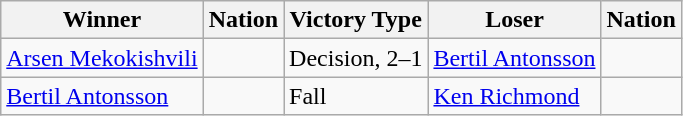<table class="wikitable sortable" style="text-align:left;">
<tr>
<th>Winner</th>
<th>Nation</th>
<th>Victory Type</th>
<th>Loser</th>
<th>Nation</th>
</tr>
<tr>
<td><a href='#'>Arsen Mekokishvili</a></td>
<td></td>
<td>Decision, 2–1</td>
<td><a href='#'>Bertil Antonsson</a></td>
<td></td>
</tr>
<tr>
<td><a href='#'>Bertil Antonsson</a></td>
<td></td>
<td>Fall</td>
<td><a href='#'>Ken Richmond</a></td>
<td></td>
</tr>
</table>
